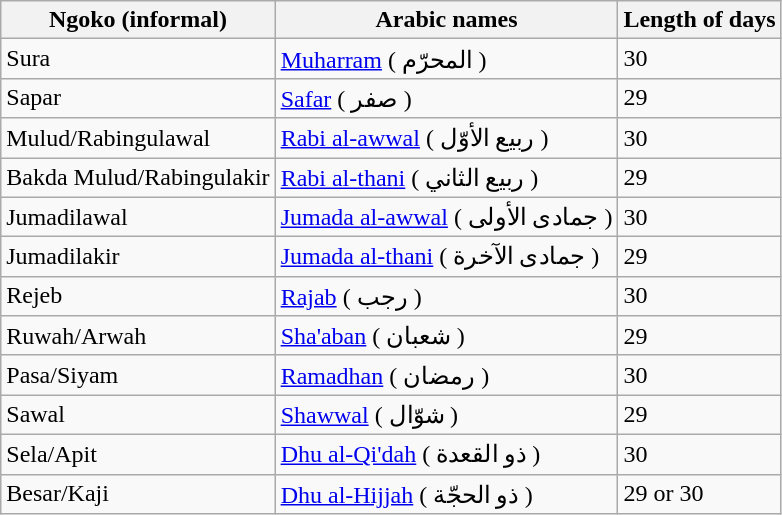<table class="wikitable">
<tr>
<th>Ngoko (informal)</th>
<th>Arabic names</th>
<th>Length of days</th>
</tr>
<tr>
<td>Sura <br> </td>
<td><a href='#'>Muharram</a> ( المحرّم )</td>
<td>30</td>
</tr>
<tr>
<td>Sapar <br> </td>
<td><a href='#'>Safar</a> ( صفر )</td>
<td>29</td>
</tr>
<tr>
<td>Mulud/Rabingulawal <br> </td>
<td><a href='#'>Rabi al-awwal</a> ( ربيع الأوّل )</td>
<td>30</td>
</tr>
<tr>
<td>Bakda Mulud/Rabingulakir <br> </td>
<td><a href='#'>Rabi al-thani</a> ( ربيع الثاني )</td>
<td>29</td>
</tr>
<tr>
<td>Jumadilawal <br> </td>
<td><a href='#'>Jumada al-awwal</a> ( جمادى الأولى )</td>
<td>30</td>
</tr>
<tr>
<td>Jumadilakir <br> </td>
<td><a href='#'>Jumada al-thani</a> ( جمادى الآخرة )</td>
<td>29</td>
</tr>
<tr>
<td>Rejeb <br> </td>
<td><a href='#'>Rajab</a> ( رجب )</td>
<td>30</td>
</tr>
<tr>
<td>Ruwah/Arwah <br> </td>
<td><a href='#'>Sha'aban</a> ( شعبان )</td>
<td>29</td>
</tr>
<tr>
<td>Pasa/Siyam <br> </td>
<td><a href='#'>Ramadhan</a> ( رمضان )</td>
<td>30</td>
</tr>
<tr>
<td>Sawal <br> </td>
<td><a href='#'>Shawwal</a> ( شوّال )</td>
<td>29</td>
</tr>
<tr>
<td>Sela/Apit <br> </td>
<td><a href='#'>Dhu al-Qi'dah</a> ( ذو القعدة )</td>
<td>30</td>
</tr>
<tr>
<td>Besar/Kaji <br> </td>
<td><a href='#'>Dhu al-Hijjah</a> ( ذو الحجّة )</td>
<td>29 or 30</td>
</tr>
</table>
